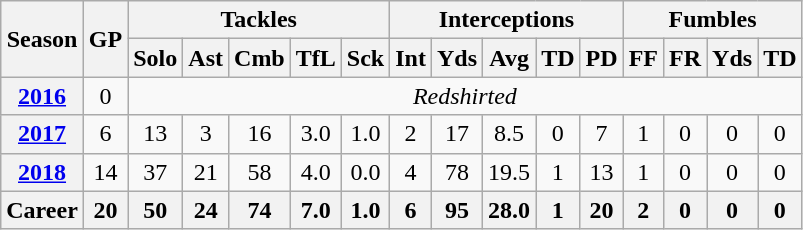<table class="wikitable" style="text-align:center;">
<tr>
<th rowspan="2">Season</th>
<th rowspan="2">GP</th>
<th colspan="5">Tackles</th>
<th colspan="5">Interceptions</th>
<th colspan="4">Fumbles</th>
</tr>
<tr>
<th>Solo</th>
<th>Ast</th>
<th>Cmb</th>
<th>TfL</th>
<th>Sck</th>
<th>Int</th>
<th>Yds</th>
<th>Avg</th>
<th>TD</th>
<th>PD</th>
<th>FF</th>
<th>FR</th>
<th>Yds</th>
<th>TD</th>
</tr>
<tr>
<th><a href='#'>2016</a></th>
<td>0</td>
<td colspan="14"> <em>Redshirted</em></td>
</tr>
<tr>
<th><a href='#'>2017</a></th>
<td>6</td>
<td>13</td>
<td>3</td>
<td>16</td>
<td>3.0</td>
<td>1.0</td>
<td>2</td>
<td>17</td>
<td>8.5</td>
<td>0</td>
<td>7</td>
<td>1</td>
<td>0</td>
<td>0</td>
<td>0</td>
</tr>
<tr>
<th><a href='#'>2018</a></th>
<td>14</td>
<td>37</td>
<td>21</td>
<td>58</td>
<td>4.0</td>
<td>0.0</td>
<td>4</td>
<td>78</td>
<td>19.5</td>
<td>1</td>
<td>13</td>
<td>1</td>
<td>0</td>
<td>0</td>
<td>0</td>
</tr>
<tr>
<th>Career</th>
<th>20</th>
<th>50</th>
<th>24</th>
<th>74</th>
<th>7.0</th>
<th>1.0</th>
<th>6</th>
<th>95</th>
<th>28.0</th>
<th>1</th>
<th>20</th>
<th>2</th>
<th>0</th>
<th>0</th>
<th>0</th>
</tr>
</table>
